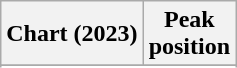<table class="wikitable sortable plainrowheaders" style="text-align:center;">
<tr>
<th scope="col">Chart (2023)</th>
<th scope="col">Peak<br>position</th>
</tr>
<tr>
</tr>
<tr>
</tr>
<tr>
</tr>
<tr>
</tr>
<tr>
</tr>
</table>
